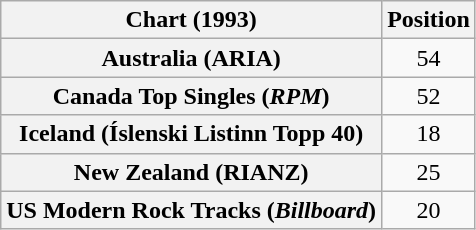<table class="wikitable sortable plainrowheaders" style="text-align:center">
<tr>
<th>Chart (1993)</th>
<th>Position</th>
</tr>
<tr>
<th scope="row">Australia (ARIA)</th>
<td>54</td>
</tr>
<tr>
<th scope="row">Canada Top Singles (<em>RPM</em>)</th>
<td>52</td>
</tr>
<tr>
<th scope="row">Iceland (Íslenski Listinn Topp 40)</th>
<td>18</td>
</tr>
<tr>
<th scope="row">New Zealand (RIANZ)</th>
<td>25</td>
</tr>
<tr>
<th scope="row">US Modern Rock Tracks (<em>Billboard</em>)</th>
<td>20</td>
</tr>
</table>
